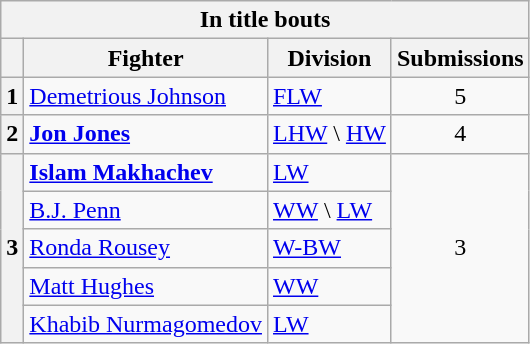<table class=wikitable>
<tr>
<th colspan=4>In title bouts</th>
</tr>
<tr>
<th></th>
<th>Fighter</th>
<th>Division</th>
<th>Submissions</th>
</tr>
<tr>
<th>1</th>
<td> <a href='#'>Demetrious Johnson</a></td>
<td><a href='#'>FLW</a></td>
<td align=center>5</td>
</tr>
<tr>
<th>2</th>
<td> <strong><a href='#'>Jon Jones</a></strong></td>
<td><a href='#'>LHW</a> \ <a href='#'>HW</a></td>
<td align=center>4</td>
</tr>
<tr>
<th rowspan=5>3</th>
<td> <strong><a href='#'>Islam Makhachev</a></strong></td>
<td><a href='#'>LW</a></td>
<td rowspan=5 align=center>3</td>
</tr>
<tr>
<td> <a href='#'>B.J. Penn</a></td>
<td><a href='#'>WW</a> \ <a href='#'>LW</a></td>
</tr>
<tr>
<td> <a href='#'>Ronda Rousey</a></td>
<td><a href='#'>W-BW</a></td>
</tr>
<tr>
<td> <a href='#'>Matt Hughes</a></td>
<td><a href='#'>WW</a></td>
</tr>
<tr>
<td> <a href='#'>Khabib Nurmagomedov</a></td>
<td><a href='#'>LW</a></td>
</tr>
</table>
